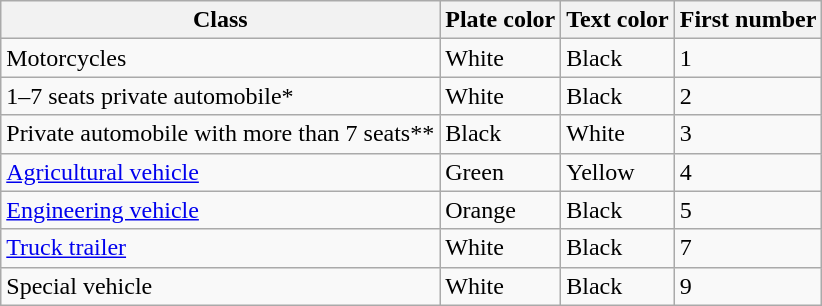<table class="wikitable">
<tr style="font-weight:bold;">
<th>Class</th>
<th>Plate color</th>
<th>Text color</th>
<th>First number</th>
</tr>
<tr>
<td>Motorcycles</td>
<td>White</td>
<td>Black</td>
<td>1</td>
</tr>
<tr>
<td>1–7 seats private automobile*</td>
<td>White</td>
<td>Black</td>
<td>2</td>
</tr>
<tr>
<td>Private automobile with more than 7 seats**</td>
<td>Black</td>
<td>White</td>
<td>3</td>
</tr>
<tr>
<td><a href='#'>Agricultural vehicle</a></td>
<td>Green</td>
<td>Yellow</td>
<td>4</td>
</tr>
<tr>
<td><a href='#'>Engineering vehicle</a></td>
<td>Orange</td>
<td>Black</td>
<td>5</td>
</tr>
<tr>
<td><a href='#'>Truck trailer</a></td>
<td>White</td>
<td>Black</td>
<td>7</td>
</tr>
<tr>
<td>Special vehicle</td>
<td>White</td>
<td>Black</td>
<td>9</td>
</tr>
</table>
